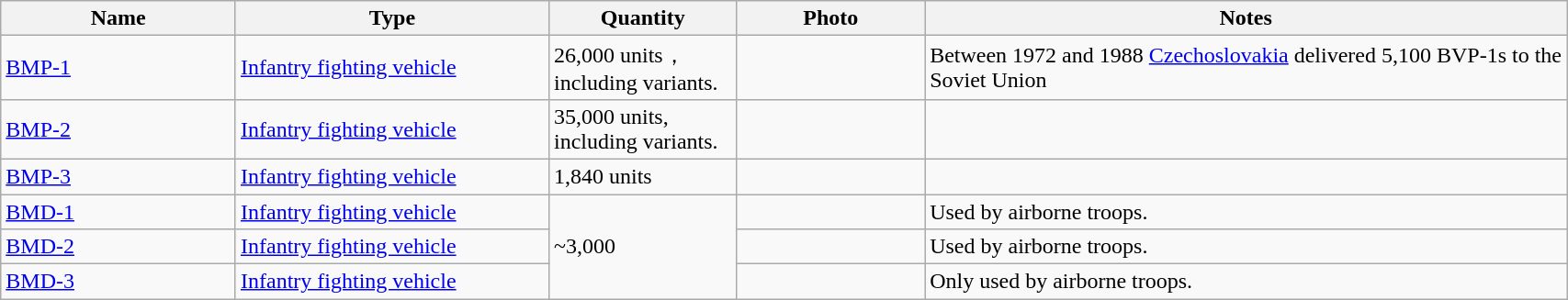<table class="wikitable" style="width:90%;">
<tr>
<th style="width:15%;">Name</th>
<th style="width:20%;">Type</th>
<th style="width:12%;">Quantity</th>
<th style="width:12%;">Photo</th>
<th>Notes</th>
</tr>
<tr>
<td><a href='#'>BMP-1</a></td>
<td><a href='#'>Infantry fighting vehicle</a></td>
<td>26,000 units， including variants.</td>
<td></td>
<td>Between 1972 and 1988 <a href='#'>Czechoslovakia</a> delivered 5,100 BVP-1s to the Soviet Union</td>
</tr>
<tr>
<td><a href='#'>BMP-2</a></td>
<td><a href='#'>Infantry fighting vehicle</a></td>
<td>35,000 units, including variants.</td>
<td></td>
<td></td>
</tr>
<tr>
<td><a href='#'>BMP-3</a></td>
<td><a href='#'>Infantry fighting vehicle</a></td>
<td>1,840 units</td>
<td></td>
<td></td>
</tr>
<tr>
<td><a href='#'>BMD-1</a></td>
<td><a href='#'>Infantry fighting vehicle</a></td>
<td rowspan ="3">~3,000</td>
<td></td>
<td>Used by airborne troops.</td>
</tr>
<tr>
<td><a href='#'>BMD-2</a></td>
<td><a href='#'>Infantry fighting vehicle</a></td>
<td></td>
<td>Used by airborne troops.</td>
</tr>
<tr>
<td><a href='#'>BMD-3</a></td>
<td><a href='#'>Infantry fighting vehicle</a></td>
<td></td>
<td>Only used by airborne troops.</td>
</tr>
</table>
